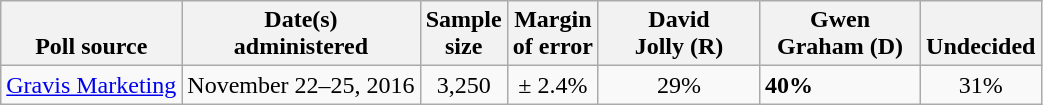<table class="wikitable">
<tr valign=bottom>
<th>Poll source</th>
<th>Date(s)<br>administered</th>
<th>Sample<br>size</th>
<th>Margin<br>of error</th>
<th style="width:100px;">David<br>Jolly (R)</th>
<th style="width:100px;">Gwen<br>Graham (D)</th>
<th>Undecided</th>
</tr>
<tr>
<td><a href='#'>Gravis Marketing</a></td>
<td align=center>November 22–25, 2016</td>
<td align=center>3,250</td>
<td align=center>± 2.4%</td>
<td align=center>29%</td>
<td><strong>40%</strong></td>
<td align=center>31%</td>
</tr>
</table>
